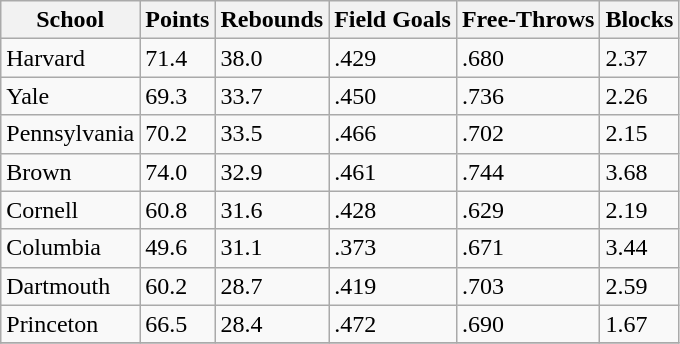<table class="wikitable">
<tr>
<th>School</th>
<th>Points</th>
<th>Rebounds</th>
<th>Field Goals</th>
<th>Free-Throws</th>
<th>Blocks</th>
</tr>
<tr>
<td>Harvard</td>
<td>71.4</td>
<td>38.0</td>
<td>.429</td>
<td>.680</td>
<td>2.37</td>
</tr>
<tr>
<td>Yale</td>
<td>69.3</td>
<td>33.7</td>
<td>.450</td>
<td>.736</td>
<td>2.26</td>
</tr>
<tr>
<td>Pennsylvania</td>
<td>70.2</td>
<td>33.5</td>
<td>.466</td>
<td>.702</td>
<td>2.15</td>
</tr>
<tr>
<td>Brown</td>
<td>74.0</td>
<td>32.9</td>
<td>.461</td>
<td>.744</td>
<td>3.68</td>
</tr>
<tr>
<td>Cornell</td>
<td>60.8</td>
<td>31.6</td>
<td>.428</td>
<td>.629</td>
<td>2.19</td>
</tr>
<tr>
<td>Columbia</td>
<td>49.6</td>
<td>31.1</td>
<td>.373</td>
<td>.671</td>
<td>3.44</td>
</tr>
<tr>
<td>Dartmouth</td>
<td>60.2</td>
<td>28.7</td>
<td>.419</td>
<td>.703</td>
<td>2.59</td>
</tr>
<tr>
<td>Princeton</td>
<td>66.5</td>
<td>28.4</td>
<td>.472</td>
<td>.690</td>
<td>1.67</td>
</tr>
<tr>
</tr>
</table>
